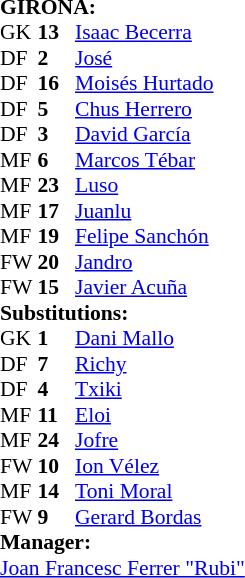<table style="font-size: 90%" cellspacing="0" cellpadding="0">
<tr>
<td colspan=4><strong>GIRONA:</strong></td>
</tr>
<tr>
<th width=25></th>
<th width=25></th>
</tr>
<tr>
<td>GK</td>
<td><strong>13</strong></td>
<td> <a href='#'>Isaac Becerra</a></td>
</tr>
<tr>
<td>DF</td>
<td><strong>2</strong></td>
<td> <a href='#'>José</a></td>
</tr>
<tr>
<td>DF</td>
<td><strong>16</strong></td>
<td> <a href='#'>Moisés Hurtado</a></td>
<td></td>
<td></td>
</tr>
<tr>
<td>DF</td>
<td><strong>5</strong></td>
<td> <a href='#'>Chus Herrero</a></td>
</tr>
<tr>
<td>DF</td>
<td><strong>3</strong></td>
<td> <a href='#'>David García</a></td>
</tr>
<tr>
<td>MF</td>
<td><strong>6</strong></td>
<td> <a href='#'>Marcos Tébar</a></td>
</tr>
<tr>
<td>MF</td>
<td><strong>23</strong></td>
<td> <a href='#'>Luso</a></td>
</tr>
<tr>
<td>MF</td>
<td><strong>17</strong></td>
<td> <a href='#'>Juanlu</a></td>
</tr>
<tr>
<td>MF</td>
<td><strong>19</strong></td>
<td> <a href='#'>Felipe Sanchón</a></td>
</tr>
<tr>
<td>FW</td>
<td><strong>20</strong></td>
<td> <a href='#'>Jandro</a></td>
<td></td>
<td></td>
</tr>
<tr>
<td>FW</td>
<td><strong>15</strong></td>
<td> <a href='#'>Javier Acuña</a></td>
<td></td>
<td></td>
</tr>
<tr>
<td colspan=3><strong>Substitutions:</strong></td>
</tr>
<tr>
<td>GK</td>
<td><strong>1</strong></td>
<td> <a href='#'>Dani Mallo</a></td>
</tr>
<tr>
<td>DF</td>
<td><strong>7</strong></td>
<td> <a href='#'>Richy</a></td>
<td></td>
<td></td>
</tr>
<tr>
<td>DF</td>
<td><strong>4</strong></td>
<td> <a href='#'>Txiki</a></td>
</tr>
<tr>
<td>MF</td>
<td><strong>11</strong></td>
<td> <a href='#'>Eloi</a></td>
<td></td>
<td></td>
</tr>
<tr>
<td>MF</td>
<td><strong>24</strong></td>
<td> <a href='#'>Jofre</a></td>
</tr>
<tr>
<td>FW</td>
<td><strong>10</strong></td>
<td> <a href='#'>Ion Vélez</a></td>
<td></td>
<td></td>
</tr>
<tr>
<td>MF</td>
<td><strong>14</strong></td>
<td> <a href='#'>Toni Moral</a></td>
</tr>
<tr>
<td>FW</td>
<td><strong>9</strong></td>
<td> <a href='#'>Gerard Bordas</a></td>
</tr>
<tr>
<td colspan=3><strong>Manager:</strong></td>
</tr>
<tr>
<td colspan=3> <a href='#'>Joan Francesc Ferrer "Rubi"</a></td>
</tr>
</table>
